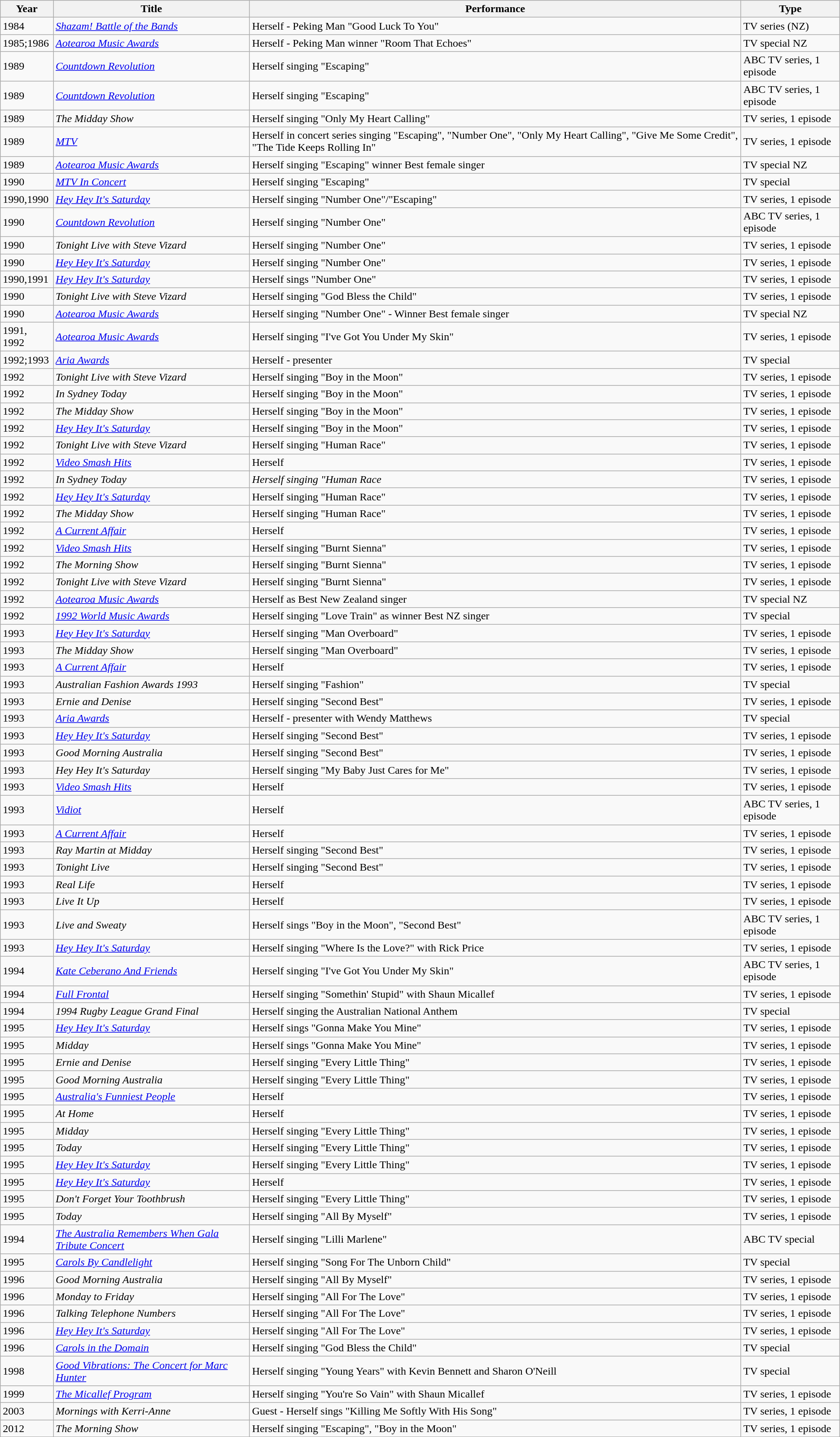<table class="wikitable">
<tr>
<th>Year</th>
<th>Title</th>
<th>Performance</th>
<th>Type</th>
</tr>
<tr>
<td>1984</td>
<td><em><a href='#'>Shazam! Battle of the Bands</a></em></td>
<td>Herself - Peking Man "Good Luck To You"</td>
<td>TV series (NZ)</td>
</tr>
<tr>
<td>1985;1986</td>
<td><em><a href='#'>Aotearoa Music Awards</a></em></td>
<td>Herself - Peking Man winner "Room That Echoes"</td>
<td>TV special NZ</td>
</tr>
<tr>
<td>1989</td>
<td><em><a href='#'>Countdown Revolution</a></em></td>
<td>Herself singing "Escaping"</td>
<td>ABC TV series, 1 episode</td>
</tr>
<tr>
<td>1989</td>
<td><em><a href='#'>Countdown Revolution</a></em></td>
<td>Herself singing "Escaping"</td>
<td>ABC TV series, 1 episode</td>
</tr>
<tr>
<td>1989</td>
<td><em>The Midday Show</em></td>
<td>Herself singing "Only My Heart Calling"</td>
<td>TV series, 1 episode</td>
</tr>
<tr>
<td>1989</td>
<td><em><a href='#'>MTV</a></em></td>
<td>Herself in concert series singing "Escaping", "Number One", "Only My Heart Calling", "Give Me Some Credit", "The Tide Keeps Rolling In"</td>
<td>TV series, 1 episode</td>
</tr>
<tr>
<td>1989</td>
<td><em><a href='#'>Aotearoa Music Awards</a></em></td>
<td>Herself singing "Escaping" winner Best female singer</td>
<td>TV special NZ</td>
</tr>
<tr>
<td>1990</td>
<td><em><a href='#'>MTV In Concert</a></em></td>
<td>Herself singing "Escaping"</td>
<td>TV special</td>
</tr>
<tr>
<td>1990,1990</td>
<td><em><a href='#'>Hey Hey It's Saturday</a></em></td>
<td>Herself singing "Number One"/"Escaping"</td>
<td>TV series, 1 episode</td>
</tr>
<tr>
<td>1990</td>
<td><em><a href='#'>Countdown Revolution</a></em></td>
<td>Herself singing "Number One"</td>
<td>ABC TV series, 1 episode</td>
</tr>
<tr>
<td>1990</td>
<td><em>Tonight Live with Steve Vizard</em></td>
<td>Herself singing "Number One"</td>
<td>TV series, 1 episode</td>
</tr>
<tr>
<td>1990</td>
<td><em><a href='#'>Hey Hey It's Saturday</a></em></td>
<td>Herself singing "Number One"</td>
<td>TV series, 1 episode</td>
</tr>
<tr>
<td>1990,1991</td>
<td><em><a href='#'>Hey Hey It's Saturday</a></em></td>
<td>Herself sings "Number One"</td>
<td>TV series, 1 episode</td>
</tr>
<tr>
<td>1990</td>
<td><em>Tonight Live with Steve Vizard</em></td>
<td>Herself singing "God Bless the Child"</td>
<td>TV series, 1 episode</td>
</tr>
<tr>
<td>1990</td>
<td><em><a href='#'>Aotearoa Music Awards</a></em></td>
<td>Herself singing "Number One" - Winner Best female singer</td>
<td>TV special NZ</td>
</tr>
<tr>
<td>1991, 1992</td>
<td><em><a href='#'>Aotearoa Music Awards</a></em></td>
<td>Herself singing "I've Got You Under My Skin"</td>
<td>TV series, 1 episode</td>
</tr>
<tr>
<td>1992;1993</td>
<td><em><a href='#'>Aria Awards</a></em></td>
<td>Herself - presenter</td>
<td>TV special</td>
</tr>
<tr>
<td>1992</td>
<td><em>Tonight Live with Steve Vizard</em></td>
<td>Herself singing "Boy in the Moon"</td>
<td>TV series, 1 episode</td>
</tr>
<tr>
<td>1992</td>
<td><em>In Sydney Today</em></td>
<td>Herself singing "Boy in the Moon"</td>
<td>TV series, 1 episode</td>
</tr>
<tr>
<td>1992</td>
<td><em>The Midday Show</em></td>
<td>Herself singing "Boy in the Moon"</td>
<td>TV series, 1 episode</td>
</tr>
<tr>
<td>1992</td>
<td><em><a href='#'>Hey Hey It's Saturday</a></em></td>
<td>Herself singing "Boy in the Moon"</td>
<td>TV series, 1 episode</td>
</tr>
<tr>
<td>1992</td>
<td><em>Tonight Live with Steve Vizard</em></td>
<td>Herself singing "Human Race"</td>
<td>TV series, 1 episode</td>
</tr>
<tr>
<td>1992</td>
<td><em><a href='#'>Video Smash Hits</a></em></td>
<td>Herself</td>
<td>TV series, 1 episode</td>
</tr>
<tr>
<td>1992</td>
<td><em>In Sydney Today</em></td>
<td><em>Herself singing "Human Race</em></td>
<td>TV series, 1 episode</td>
</tr>
<tr>
<td>1992</td>
<td><em><a href='#'>Hey Hey It's Saturday</a></em></td>
<td>Herself singing "Human Race"</td>
<td>TV series, 1 episode</td>
</tr>
<tr>
<td>1992</td>
<td><em>The Midday Show</em></td>
<td>Herself singing "Human Race"</td>
<td>TV series, 1 episode</td>
</tr>
<tr>
<td>1992</td>
<td><em><a href='#'>A Current Affair</a></em></td>
<td>Herself</td>
<td>TV series, 1 episode</td>
</tr>
<tr>
<td>1992</td>
<td><em><a href='#'>Video Smash Hits</a></em></td>
<td>Herself singing "Burnt Sienna"</td>
<td>TV series, 1 episode</td>
</tr>
<tr>
<td>1992</td>
<td><em>The Morning Show</em></td>
<td>Herself singing "Burnt Sienna"</td>
<td>TV series, 1 episode</td>
</tr>
<tr>
<td>1992</td>
<td><em>Tonight Live with Steve Vizard</em></td>
<td>Herself singing "Burnt Sienna"</td>
<td>TV series, 1 episode</td>
</tr>
<tr>
<td>1992</td>
<td><em><a href='#'>Aotearoa Music Awards</a></em></td>
<td>Herself as Best New Zealand singer</td>
<td>TV special NZ</td>
</tr>
<tr>
<td>1992</td>
<td><em><a href='#'>1992 World Music Awards</a></em></td>
<td>Herself singing "Love Train" as winner Best NZ singer</td>
<td>TV special</td>
</tr>
<tr>
<td>1993</td>
<td><em><a href='#'>Hey Hey It's Saturday</a></em></td>
<td>Herself singing "Man Overboard"</td>
<td>TV series, 1 episode</td>
</tr>
<tr>
<td>1993</td>
<td><em>The Midday Show</em></td>
<td>Herself singing "Man Overboard"</td>
<td>TV series, 1 episode</td>
</tr>
<tr>
<td>1993</td>
<td><em><a href='#'>A Current Affair</a></em></td>
<td>Herself</td>
<td>TV series, 1 episode</td>
</tr>
<tr>
<td>1993</td>
<td><em>Australian Fashion Awards 1993</em></td>
<td>Herself singing "Fashion"</td>
<td>TV special</td>
</tr>
<tr>
<td>1993</td>
<td><em>Ernie and Denise</em></td>
<td>Herself singing "Second Best"</td>
<td>TV series, 1 episode</td>
</tr>
<tr>
<td>1993</td>
<td><em><a href='#'>Aria Awards</a></em></td>
<td>Herself - presenter with Wendy Matthews</td>
<td>TV special</td>
</tr>
<tr>
<td>1993</td>
<td><em><a href='#'>Hey Hey It's Saturday</a></em></td>
<td>Herself singing "Second Best"</td>
<td>TV series, 1 episode</td>
</tr>
<tr>
<td>1993</td>
<td><em>Good Morning Australia</em></td>
<td>Herself singing "Second Best"</td>
<td>TV series, 1 episode</td>
</tr>
<tr>
<td>1993</td>
<td><em>Hey Hey It's Saturday</em></td>
<td>Herself singing "My Baby Just Cares for Me"</td>
<td>TV series, 1 episode</td>
</tr>
<tr>
<td>1993</td>
<td><em><a href='#'>Video Smash Hits</a></em></td>
<td>Herself</td>
<td>TV series, 1 episode</td>
</tr>
<tr>
<td>1993</td>
<td><em><a href='#'>Vidiot</a></em></td>
<td>Herself</td>
<td>ABC TV series, 1 episode</td>
</tr>
<tr>
<td>1993</td>
<td><em><a href='#'>A Current Affair</a></em></td>
<td>Herself</td>
<td>TV series, 1 episode</td>
</tr>
<tr>
<td>1993</td>
<td><em>Ray Martin at Midday</em></td>
<td>Herself singing "Second Best"</td>
<td>TV series, 1 episode</td>
</tr>
<tr>
<td>1993</td>
<td><em>Tonight Live</em></td>
<td>Herself singing "Second Best"</td>
<td>TV series, 1 episode</td>
</tr>
<tr>
<td>1993</td>
<td><em>Real Life</em></td>
<td>Herself</td>
<td>TV series, 1 episode</td>
</tr>
<tr>
<td>1993</td>
<td><em>Live It Up</em></td>
<td>Herself</td>
<td>TV series, 1 episode</td>
</tr>
<tr>
<td>1993</td>
<td><em>Live and Sweaty</em></td>
<td>Herself sings "Boy in the Moon", "Second Best"</td>
<td>ABC TV series, 1 episode</td>
</tr>
<tr>
<td>1993</td>
<td><em><a href='#'>Hey Hey It's Saturday</a></em></td>
<td>Herself singing "Where Is the Love?" with Rick Price</td>
<td>TV series, 1 episode</td>
</tr>
<tr>
<td>1994</td>
<td><em><a href='#'>Kate Ceberano And Friends</a></em></td>
<td>Herself singing "I've Got You Under My Skin"</td>
<td>ABC TV series, 1 episode</td>
</tr>
<tr>
<td>1994</td>
<td><em><a href='#'>Full Frontal</a></em></td>
<td>Herself singing "Somethin' Stupid" with Shaun Micallef</td>
<td>TV series, 1 episode</td>
</tr>
<tr>
<td>1994</td>
<td><em>1994 Rugby League Grand Final</em></td>
<td>Herself singing the Australian National Anthem</td>
<td>TV special</td>
</tr>
<tr>
<td>1995</td>
<td><em><a href='#'>Hey Hey It's Saturday</a></em></td>
<td>Herself sings "Gonna Make You Mine"</td>
<td>TV series, 1 episode</td>
</tr>
<tr>
<td>1995</td>
<td><em>Midday</em></td>
<td>Herself sings "Gonna Make You Mine"</td>
<td>TV series, 1 episode</td>
</tr>
<tr>
<td>1995</td>
<td><em>Ernie and Denise</em></td>
<td>Herself singing "Every Little Thing"</td>
<td>TV series, 1 episode</td>
</tr>
<tr>
<td>1995</td>
<td><em>Good Morning Australia</em></td>
<td>Herself singing "Every Little Thing"</td>
<td>TV series, 1 episode</td>
</tr>
<tr>
<td>1995</td>
<td><em><a href='#'>Australia's Funniest People</a></em></td>
<td>Herself</td>
<td>TV series, 1 episode</td>
</tr>
<tr>
<td>1995</td>
<td><em>At Home</em></td>
<td>Herself</td>
<td>TV series, 1 episode</td>
</tr>
<tr>
<td>1995</td>
<td><em>Midday</em></td>
<td>Herself singing "Every Little Thing"</td>
<td>TV series, 1 episode</td>
</tr>
<tr>
<td>1995</td>
<td><em>Today</em></td>
<td>Herself singing "Every Little Thing"</td>
<td>TV series, 1 episode</td>
</tr>
<tr>
<td>1995</td>
<td><em><a href='#'>Hey Hey It's Saturday</a></em></td>
<td>Herself singing "Every Little Thing"</td>
<td>TV series, 1 episode</td>
</tr>
<tr>
<td>1995</td>
<td><em><a href='#'>Hey Hey It's Saturday</a></em></td>
<td>Herself</td>
<td>TV series, 1 episode</td>
</tr>
<tr>
<td>1995</td>
<td><em>Don't Forget Your Toothbrush</em></td>
<td>Herself singing "Every Little Thing"</td>
<td>TV series, 1 episode</td>
</tr>
<tr>
<td>1995</td>
<td><em>Today</em></td>
<td>Herself singing "All By Myself"</td>
<td>TV series, 1 episode</td>
</tr>
<tr>
<td>1994</td>
<td><em><a href='#'>The Australia Remembers When Gala Tribute Concert</a></em></td>
<td>Herself singing "Lilli Marlene"</td>
<td>ABC TV special</td>
</tr>
<tr>
<td>1995</td>
<td><em><a href='#'>Carols By Candlelight</a></em></td>
<td>Herself singing "Song For The Unborn Child"</td>
<td>TV special</td>
</tr>
<tr>
<td>1996</td>
<td><em>Good Morning Australia</em></td>
<td>Herself singing "All By Myself"</td>
<td>TV series, 1 episode</td>
</tr>
<tr>
<td>1996</td>
<td><em>Monday to Friday</em></td>
<td>Herself singing "All For The Love"</td>
<td>TV series, 1 episode</td>
</tr>
<tr>
<td>1996</td>
<td><em>Talking Telephone Numbers</em></td>
<td>Herself singing "All For The Love"</td>
<td>TV series, 1 episode</td>
</tr>
<tr>
<td>1996</td>
<td><em><a href='#'>Hey Hey It's Saturday</a></em></td>
<td>Herself singing "All For The Love"</td>
<td>TV series, 1 episode</td>
</tr>
<tr>
<td>1996</td>
<td><em><a href='#'>Carols in the Domain</a></em></td>
<td>Herself singing "God Bless the Child"</td>
<td>TV special</td>
</tr>
<tr>
<td>1998</td>
<td><em><a href='#'>Good Vibrations: The Concert for Marc Hunter</a></em></td>
<td>Herself singing "Young Years" with Kevin Bennett and Sharon O'Neill</td>
<td>TV special</td>
</tr>
<tr>
<td>1999</td>
<td><em><a href='#'>The Micallef Program</a></em></td>
<td>Herself singing "You're So Vain" with Shaun Micallef</td>
<td>TV series, 1 episode</td>
</tr>
<tr>
<td>2003</td>
<td><em>Mornings with Kerri-Anne</em></td>
<td>Guest - Herself sings "Killing Me Softly With His Song"</td>
<td>TV series, 1 episode</td>
</tr>
<tr>
<td>2012</td>
<td><em>The Morning Show</em></td>
<td>Herself singing "Escaping", "Boy in the Moon"</td>
<td>TV series, 1 episode</td>
</tr>
</table>
